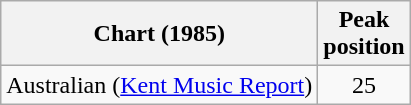<table class="wikitable">
<tr>
<th>Chart (1985)</th>
<th>Peak<br>position</th>
</tr>
<tr>
<td>Australian (<a href='#'>Kent Music Report</a>)</td>
<td align="center">25</td>
</tr>
</table>
